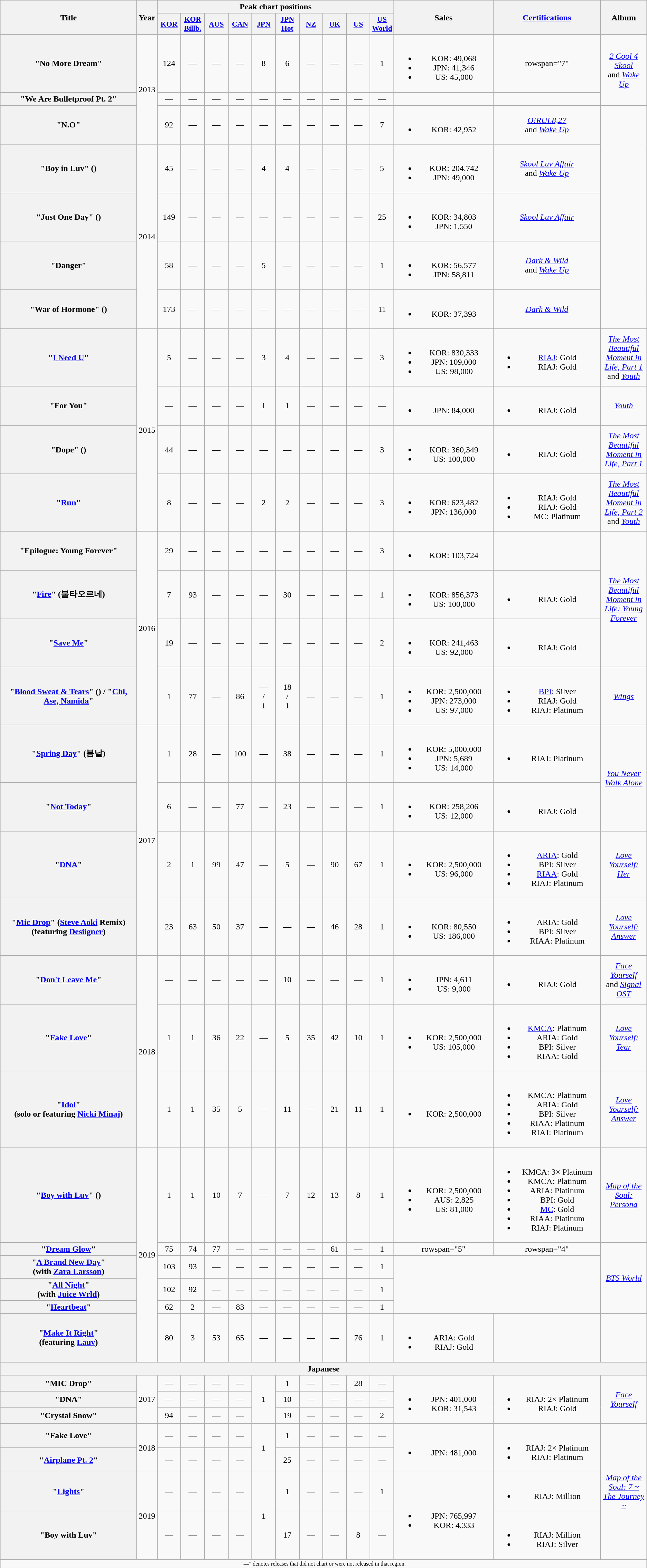<table class="wikitable plainrowheaders" style="text-align:center;">
<tr>
<th scope="col" rowspan="2" style="width:16em;">Title</th>
<th scope="col" rowspan="2">Year</th>
<th scope="col" colspan="10">Peak chart positions </th>
<th scope="col" rowspan="2" style="width:11.5em;">Sales<br></th>
<th scope="col" rowspan="2" style="width:12.5em;"><a href='#'>Certifications</a><br></th>
<th scope="col" rowspan="2">Album</th>
</tr>
<tr>
<th scope="col" style="width:2.7em;font-size:90%;"><a href='#'>KOR</a><br></th>
<th scope="col" style="width:2.7em;font-size:90%;"><a href='#'>KOR<br>Billb.</a><br></th>
<th scope="col" style="width:2.7em;font-size:90%;"><a href='#'>AUS</a><br></th>
<th scope="col" style="width:2.7em;font-size:90%;"><a href='#'>CAN</a><br></th>
<th scope="col" style="width:2.7em;font-size:90%;"><a href='#'>JPN</a><br></th>
<th scope="col" style="width:2.7em;font-size:90%;"><a href='#'>JPN<br>Hot</a><br></th>
<th scope="col" style="width:2.7em;font-size:90%;"><a href='#'>NZ</a><br></th>
<th scope="col" style="width:2.7em;font-size:90%;"><a href='#'>UK</a><br></th>
<th scope="col" style="width:2.7em;font-size:90%;"><a href='#'>US</a><br></th>
<th scope="col" style="width:2.7em;font-size:90%;"><a href='#'>US<br>World</a><br></th>
</tr>
<tr>
<th scope="row">"No More Dream"</th>
<td rowspan="3">2013</td>
<td>124</td>
<td>—</td>
<td>—</td>
<td>—</td>
<td>8</td>
<td>6</td>
<td>—</td>
<td>—</td>
<td>—</td>
<td>1</td>
<td><br><ul><li>KOR: 49,068</li><li>JPN: 41,346</li><li>US: 45,000</li></ul></td>
<td>rowspan="7" </td>
<td rowspan="2"><em><a href='#'>2 Cool 4 Skool</a></em><br>and <em><a href='#'>Wake Up</a></em></td>
</tr>
<tr>
<th scope="row">"We Are Bulletproof Pt. 2"</th>
<td>—</td>
<td>—</td>
<td>—</td>
<td>—</td>
<td>—</td>
<td>—</td>
<td>—</td>
<td>—</td>
<td>—</td>
<td>—</td>
<td></td>
</tr>
<tr>
<th scope="row">"N.O"</th>
<td>92</td>
<td>—</td>
<td>—</td>
<td>—</td>
<td>—</td>
<td>—</td>
<td>—</td>
<td>—</td>
<td>—</td>
<td>7</td>
<td><br><ul><li>KOR: 42,952</li></ul></td>
<td><em><a href='#'>O!RUL8,2?</a></em><br>and <em><a href='#'>Wake Up</a></em></td>
</tr>
<tr>
<th scope="row">"Boy in Luv" ()</th>
<td rowspan="4">2014</td>
<td>45</td>
<td>—</td>
<td>—</td>
<td>—</td>
<td>4</td>
<td>4</td>
<td>—</td>
<td>—</td>
<td>—</td>
<td>5</td>
<td><br><ul><li>KOR: 204,742</li><li>JPN: 49,000</li></ul></td>
<td><em><a href='#'>Skool Luv Affair</a></em><br> and <em><a href='#'>Wake Up</a></em></td>
</tr>
<tr>
<th scope="row">"Just One Day" ()</th>
<td>149</td>
<td>—</td>
<td>—</td>
<td>—</td>
<td>—</td>
<td>—</td>
<td>—</td>
<td>—</td>
<td>—</td>
<td>25</td>
<td><br><ul><li>KOR: 34,803</li><li>JPN: 1,550</li></ul></td>
<td><em><a href='#'>Skool Luv Affair</a></em></td>
</tr>
<tr>
<th scope="row">"Danger"</th>
<td>58</td>
<td>—</td>
<td>—</td>
<td>—</td>
<td>5</td>
<td>—</td>
<td>—</td>
<td>—</td>
<td>—</td>
<td>1</td>
<td><br><ul><li>KOR: 56,577</li><li>JPN: 58,811</li></ul></td>
<td><em><a href='#'>Dark & Wild</a></em><br>and <em><a href='#'>Wake Up</a></em></td>
</tr>
<tr>
<th scope="row">"War of Hormone" ()</th>
<td>173</td>
<td>—</td>
<td>—</td>
<td>—</td>
<td>—</td>
<td>—</td>
<td>—</td>
<td>—</td>
<td>—</td>
<td>11</td>
<td><br><ul><li>KOR: 37,393</li></ul></td>
<td><em><a href='#'>Dark & Wild</a></em></td>
</tr>
<tr>
<th scope="row">"<a href='#'>I Need U</a>"</th>
<td rowspan="4">2015</td>
<td>5</td>
<td>—</td>
<td>—</td>
<td>—</td>
<td>3</td>
<td>4</td>
<td>—</td>
<td>—</td>
<td>—</td>
<td>3</td>
<td><br><ul><li>KOR: 830,333</li><li>JPN: 109,000</li><li>US: 98,000</li></ul></td>
<td><br><ul><li><a href='#'>RIAJ</a>: Gold</li><li>RIAJ: Gold</li></ul></td>
<td><em><a href='#'>The Most Beautiful Moment in Life, Part 1</a></em><br>and <em><a href='#'>Youth</a></em></td>
</tr>
<tr>
<th scope="row">"For You"</th>
<td>—</td>
<td>—</td>
<td>—</td>
<td>—</td>
<td>1</td>
<td>1</td>
<td>—</td>
<td>—</td>
<td>—</td>
<td>—</td>
<td><br><ul><li>JPN: 84,000</li></ul></td>
<td><br><ul><li>RIAJ: Gold</li></ul></td>
<td><em><a href='#'>Youth</a></em></td>
</tr>
<tr>
<th scope="row">"Dope" ()</th>
<td>44</td>
<td>—</td>
<td>—</td>
<td>—</td>
<td>—</td>
<td>—</td>
<td>—</td>
<td>—</td>
<td>—</td>
<td>3</td>
<td><br><ul><li>KOR: 360,349</li><li>US: 100,000</li></ul></td>
<td><br><ul><li>RIAJ: Gold</li></ul></td>
<td><em><a href='#'>The Most Beautiful Moment in Life, Part 1</a></em></td>
</tr>
<tr>
<th scope="row">"<a href='#'>Run</a>"</th>
<td>8</td>
<td>—</td>
<td>—</td>
<td>—</td>
<td>2</td>
<td>2</td>
<td>—</td>
<td>—</td>
<td>—</td>
<td>3</td>
<td><br><ul><li>KOR: 623,482</li><li>JPN: 136,000</li></ul></td>
<td><br><ul><li>RIAJ: Gold</li><li>RIAJ: Gold</li><li>MC: Platinum</li></ul></td>
<td><em><a href='#'>The Most Beautiful Moment in Life, Part 2</a></em><br>and <em><a href='#'>Youth</a></em></td>
</tr>
<tr>
<th scope="row">"Epilogue: Young Forever"</th>
<td rowspan="4">2016</td>
<td>29</td>
<td>—</td>
<td>—</td>
<td>—</td>
<td>—</td>
<td>—</td>
<td>—</td>
<td>—</td>
<td>—</td>
<td>3</td>
<td><br><ul><li>KOR: 103,724</li></ul></td>
<td></td>
<td rowspan="3"><em><a href='#'>The Most Beautiful Moment in Life: Young Forever</a></em></td>
</tr>
<tr>
<th scope="row">"<a href='#'>Fire</a>" (불타오르네)</th>
<td>7</td>
<td>93</td>
<td>—</td>
<td>—</td>
<td>—</td>
<td>30</td>
<td>—</td>
<td>—</td>
<td>—</td>
<td>1</td>
<td><br><ul><li>KOR: 856,373</li><li>US: 100,000</li></ul></td>
<td><br><ul><li>RIAJ: Gold</li></ul></td>
</tr>
<tr>
<th scope="row">"<a href='#'>Save Me</a>"</th>
<td>19</td>
<td>—</td>
<td>—</td>
<td>—</td>
<td>—</td>
<td>—</td>
<td>—</td>
<td>—</td>
<td>—</td>
<td>2</td>
<td><br><ul><li>KOR: 241,463</li><li>US: 92,000</li></ul></td>
<td><br><ul><li>RIAJ: Gold</li></ul></td>
</tr>
<tr>
<th scope="row">"<a href='#'>Blood Sweat & Tears</a>" () / "<a href='#'>Chi, Ase, Namida</a>" </th>
<td>1</td>
<td>77</td>
<td>—</td>
<td>86</td>
<td>—<br>/<br>1</td>
<td>18<br>/<br>1</td>
<td>—</td>
<td>—</td>
<td>—</td>
<td>1</td>
<td><br><ul><li>KOR: 2,500,000</li><li>JPN: 273,000</li><li>US: 97,000</li></ul></td>
<td><br><ul><li><a href='#'>BPI</a>: Silver</li><li>RIAJ: Gold</li><li>RIAJ: Platinum</li></ul></td>
<td><em><a href='#'>Wings</a></em></td>
</tr>
<tr>
<th scope="row">"<a href='#'>Spring Day</a>" (봄날)</th>
<td rowspan="4">2017</td>
<td>1</td>
<td>28</td>
<td>—</td>
<td>100</td>
<td>—</td>
<td>38</td>
<td>—</td>
<td>—</td>
<td>—</td>
<td>1</td>
<td><br><ul><li>KOR: 5,000,000</li><li>JPN: 5,689</li><li>US: 14,000</li></ul></td>
<td><br><ul><li>RIAJ: Platinum</li></ul></td>
<td rowspan="2"><em><a href='#'>You Never Walk Alone</a></em></td>
</tr>
<tr>
<th scope="row">"<a href='#'>Not Today</a>"</th>
<td>6</td>
<td>—</td>
<td>—</td>
<td>77</td>
<td>—</td>
<td>23</td>
<td>—</td>
<td>—</td>
<td>—</td>
<td>1</td>
<td><br><ul><li>KOR: 258,206</li><li>US: 12,000</li></ul></td>
<td><br><ul><li>RIAJ: Gold</li></ul></td>
</tr>
<tr>
<th scope="row">"<a href='#'>DNA</a>"</th>
<td>2</td>
<td>1</td>
<td>99</td>
<td>47</td>
<td>—</td>
<td>5</td>
<td>—</td>
<td>90</td>
<td>67</td>
<td>1</td>
<td><br><ul><li>KOR: 2,500,000</li><li>US: 96,000</li></ul></td>
<td><br><ul><li><a href='#'>ARIA</a>: Gold</li><li>BPI: Silver</li><li><a href='#'>RIAA</a>: Gold</li><li>RIAJ: Platinum</li></ul></td>
<td><em><a href='#'>Love Yourself: Her</a></em></td>
</tr>
<tr>
<th scope="row">"<a href='#'>Mic Drop</a>" <span>(<a href='#'>Steve Aoki</a> Remix)</span> <br><span>(featuring <a href='#'>Desiigner</a>)</span></th>
<td>23</td>
<td>63</td>
<td>50</td>
<td>37</td>
<td>—</td>
<td>—</td>
<td>—</td>
<td>46</td>
<td>28</td>
<td>1</td>
<td><br><ul><li>KOR: 80,550</li><li>US: 186,000</li></ul></td>
<td><br><ul><li>ARIA: Gold</li><li>BPI: Silver</li><li>RIAA: Platinum</li></ul></td>
<td><em><a href='#'>Love Yourself: Answer</a></em></td>
</tr>
<tr>
<th scope="row">"<a href='#'>Don't Leave Me</a>"</th>
<td rowspan="3">2018</td>
<td>—</td>
<td>—</td>
<td>—</td>
<td>—</td>
<td>—</td>
<td>10</td>
<td>—</td>
<td>—</td>
<td>—</td>
<td>1</td>
<td><br><ul><li>JPN: 4,611 </li><li>US: 9,000</li></ul></td>
<td><br><ul><li>RIAJ: Gold</li></ul></td>
<td><em><a href='#'>Face Yourself</a></em><br>and <em><a href='#'>Signal OST</a></em></td>
</tr>
<tr>
<th scope="row">"<a href='#'>Fake Love</a>"</th>
<td>1</td>
<td>1</td>
<td>36</td>
<td>22</td>
<td>—</td>
<td>5</td>
<td>35</td>
<td>42</td>
<td>10</td>
<td>1</td>
<td><br><ul><li>KOR: 2,500,000</li><li>US: 105,000</li></ul></td>
<td><br><ul><li><a href='#'>KMCA</a>: Platinum</li><li>ARIA: Gold</li><li>BPI: Silver</li><li>RIAA: Gold</li></ul></td>
<td><em><a href='#'>Love Yourself: Tear</a></em></td>
</tr>
<tr>
<th scope="row">"<a href='#'>Idol</a>"<br><span>(solo or featuring <a href='#'>Nicki Minaj</a>)</span></th>
<td>1</td>
<td>1</td>
<td>35</td>
<td>5</td>
<td>—</td>
<td>11</td>
<td>—</td>
<td>21</td>
<td>11</td>
<td>1</td>
<td><br><ul><li>KOR: 2,500,000</li></ul></td>
<td><br><ul><li>KMCA: Platinum</li><li>ARIA: Gold</li><li>BPI: Silver</li><li>RIAA: Platinum</li><li>RIAJ: Platinum</li></ul></td>
<td><em><a href='#'>Love Yourself: Answer</a></em></td>
</tr>
<tr>
<th scope="row">"<a href='#'>Boy with Luv</a>" ()<br></th>
<td rowspan="6">2019</td>
<td>1</td>
<td>1</td>
<td>10</td>
<td>7</td>
<td>—</td>
<td>7</td>
<td>12</td>
<td>13</td>
<td>8</td>
<td>1</td>
<td><br><ul><li>KOR: 2,500,000</li><li>AUS: 2,825</li><li>US: 81,000</li></ul></td>
<td><br><ul><li>KMCA: 3× Platinum</li><li>KMCA: Platinum</li><li>ARIA: Platinum</li><li>BPI: Gold</li><li><a href='#'>MC</a>: Gold</li><li>RIAA: Platinum</li><li>RIAJ: Platinum</li></ul></td>
<td><em><a href='#'>Map of the Soul: Persona</a></em></td>
</tr>
<tr>
<th scope="row">"<a href='#'>Dream Glow</a>"<br></th>
<td>75</td>
<td>74</td>
<td>77</td>
<td>—</td>
<td>—</td>
<td>—</td>
<td>—</td>
<td>61</td>
<td>—</td>
<td>1</td>
<td>rowspan="5" </td>
<td>rowspan="4" </td>
<td rowspan="4"><em><a href='#'>BTS World</a></em></td>
</tr>
<tr>
<th scope="row">"<a href='#'>A Brand New Day</a>"<br><span>(with <a href='#'>Zara Larsson</a>)</span></th>
<td>103</td>
<td>93</td>
<td>—</td>
<td>—</td>
<td>—</td>
<td>—</td>
<td>—</td>
<td>—</td>
<td>—</td>
<td>1</td>
</tr>
<tr>
<th scope="row">"<a href='#'>All Night</a>"<br><span>(with <a href='#'>Juice Wrld</a>)</span></th>
<td>102</td>
<td>92</td>
<td>—</td>
<td>—</td>
<td>—</td>
<td>—</td>
<td>—</td>
<td>—</td>
<td>—</td>
<td>1</td>
</tr>
<tr>
<th scope="row">"<a href='#'>Heartbeat</a>"</th>
<td>62</td>
<td>2</td>
<td>—</td>
<td>83</td>
<td>—</td>
<td>—</td>
<td>—</td>
<td>—</td>
<td>—</td>
<td>1</td>
</tr>
<tr>
<th scope="row">"<a href='#'>Make It Right</a>"<br><span>(featuring <a href='#'>Lauv</a>)</span></th>
<td>80</td>
<td>3</td>
<td>53</td>
<td>65</td>
<td>—</td>
<td>—</td>
<td>—</td>
<td>—</td>
<td>76</td>
<td>1</td>
<td><br><ul><li>ARIA: Gold</li><li>RIAJ: Gold</li></ul></td>
<td></td>
</tr>
<tr>
<th colspan="15">Japanese</th>
</tr>
<tr>
<th scope="row">"MIC Drop"</th>
<td rowspan="3">2017</td>
<td>—</td>
<td>—</td>
<td>—</td>
<td>—</td>
<td rowspan="3">1</td>
<td>1</td>
<td>—</td>
<td>—</td>
<td>28</td>
<td>—</td>
<td rowspan="3"><br><ul><li>JPN: 401,000</li><li>KOR: 31,543</li></ul></td>
<td rowspan="3"><br><ul><li>RIAJ: 2× Platinum</li><li>RIAJ: Gold</li></ul></td>
<td rowspan="3"><em><a href='#'>Face Yourself</a></em></td>
</tr>
<tr>
<th scope="row">"DNA"</th>
<td>—</td>
<td>—</td>
<td>—</td>
<td>—</td>
<td>10</td>
<td>—</td>
<td>—</td>
<td>—</td>
<td>—</td>
</tr>
<tr>
<th scope="row">"Crystal Snow"</th>
<td>94</td>
<td>—</td>
<td>—</td>
<td>—</td>
<td>19</td>
<td>—</td>
<td>—</td>
<td>—</td>
<td>2</td>
</tr>
<tr>
<th scope="row">"Fake Love"</th>
<td rowspan="2">2018</td>
<td>—</td>
<td>—</td>
<td>—</td>
<td>—</td>
<td rowspan="2">1</td>
<td>1</td>
<td>—</td>
<td>—</td>
<td>—</td>
<td>—</td>
<td rowspan="2"><br><ul><li>JPN: 481,000</li></ul></td>
<td rowspan="2"><br><ul><li>RIAJ: 2× Platinum</li><li>RIAJ: Platinum</li></ul></td>
<td rowspan="4"><em><a href='#'>Map of the Soul: 7 ~ The Journey ~</a></em></td>
</tr>
<tr>
<th scope="row">"<a href='#'>Airplane Pt. 2</a>"</th>
<td>—</td>
<td>—</td>
<td>—</td>
<td>—</td>
<td>25</td>
<td>—</td>
<td>—</td>
<td>—</td>
<td>—</td>
</tr>
<tr>
<th scope="row">"<a href='#'>Lights</a>"</th>
<td rowspan="2">2019</td>
<td>—</td>
<td>—</td>
<td>—</td>
<td>—</td>
<td rowspan="2">1</td>
<td>1</td>
<td>—</td>
<td>—</td>
<td>—</td>
<td>1</td>
<td rowspan="2"><br><ul><li>JPN: 765,997</li><li>KOR: 4,333</li></ul></td>
<td><br><ul><li>RIAJ: Million</li></ul></td>
</tr>
<tr>
<th scope="row">"Boy with Luv"</th>
<td>—</td>
<td>—</td>
<td>—</td>
<td>—</td>
<td>17</td>
<td>—</td>
<td>—</td>
<td>8</td>
<td>—</td>
<td><br><ul><li>RIAJ: Million</li><li>RIAJ: Silver</li></ul></td>
</tr>
<tr>
<td colspan="17" style="font-size:8pt">"—" denotes releases that did not chart or were not released in that region.</td>
</tr>
</table>
